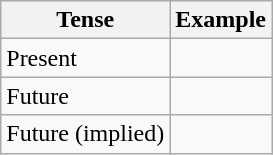<table class="wikitable">
<tr>
<th>Tense</th>
<th>Example</th>
</tr>
<tr>
<td>Present</td>
<td></td>
</tr>
<tr>
<td>Future</td>
<td></td>
</tr>
<tr>
<td>Future (implied)</td>
<td></td>
</tr>
</table>
